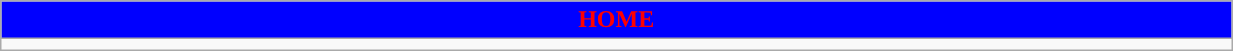<table class="wikitable collapsible collapsed" style="width:65%">
<tr>
<th colspan=6 ! style="color:red; background:blue">HOME</th>
</tr>
<tr>
<td></td>
</tr>
</table>
